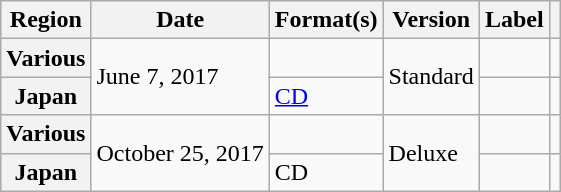<table class="wikitable plainrowheaders">
<tr>
<th scope="col">Region</th>
<th scope="col">Date</th>
<th scope="col">Format(s)</th>
<th>Version</th>
<th scope="col">Label</th>
<th scope="col"></th>
</tr>
<tr>
<th scope="row">Various</th>
<td rowspan="2">June 7, 2017</td>
<td></td>
<td rowspan="2">Standard</td>
<td></td>
<td align="center"></td>
</tr>
<tr>
<th scope="row">Japan</th>
<td><a href='#'>CD</a></td>
<td></td>
<td align="center"></td>
</tr>
<tr>
<th scope="row">Various</th>
<td rowspan="2">October 25, 2017</td>
<td></td>
<td rowspan="2">Deluxe</td>
<td></td>
<td align="center"></td>
</tr>
<tr>
<th scope="row">Japan</th>
<td>CD</td>
<td></td>
<td align="center"></td>
</tr>
</table>
